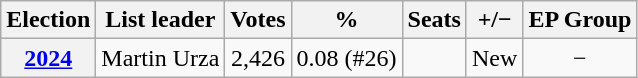<table class="wikitable" style=text-align:center;">
<tr>
<th>Election</th>
<th>List leader</th>
<th>Votes</th>
<th>%</th>
<th>Seats</th>
<th>+/−</th>
<th>EP Group</th>
</tr>
<tr>
<th><a href='#'>2024</a></th>
<td>Martin Urza</td>
<td>2,426</td>
<td>0.08 (#26)</td>
<td></td>
<td>New</td>
<td>−</td>
</tr>
</table>
